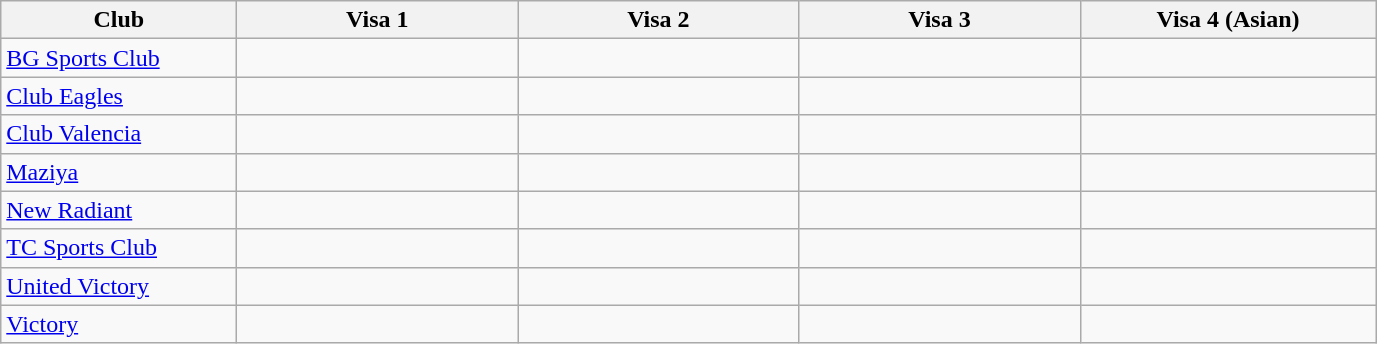<table class="wikitable">
<tr>
<th style="width:150px;">Club</th>
<th style="width:180px;">Visa 1</th>
<th style="width:180px;">Visa 2</th>
<th style="width:180px;">Visa 3</th>
<th style="width:190px;">Visa 4 (Asian)</th>
</tr>
<tr style="vertical-align:top;">
<td><a href='#'>BG Sports Club</a></td>
<td></td>
<td></td>
<td></td>
<td></td>
</tr>
<tr style="vertical-align:top;">
<td><a href='#'>Club Eagles</a></td>
<td></td>
<td></td>
<td></td>
<td></td>
</tr>
<tr style="vertical-align:top;">
<td><a href='#'>Club Valencia</a></td>
<td></td>
<td></td>
<td></td>
<td></td>
</tr>
<tr style="vertical-align:top;">
<td><a href='#'>Maziya</a></td>
<td></td>
<td></td>
<td></td>
<td></td>
</tr>
<tr style="vertical-align:top;">
<td><a href='#'>New Radiant</a></td>
<td></td>
<td></td>
<td></td>
<td></td>
</tr>
<tr style="vertical-align:top;">
<td><a href='#'>TC Sports Club</a></td>
<td></td>
<td></td>
<td></td>
<td></td>
</tr>
<tr style="vertical-align:top;">
<td><a href='#'>United Victory</a></td>
<td></td>
<td></td>
<td></td>
<td></td>
</tr>
<tr style="vertical-align:top;">
<td><a href='#'>Victory</a></td>
<td></td>
<td></td>
<td></td>
<td></td>
</tr>
</table>
